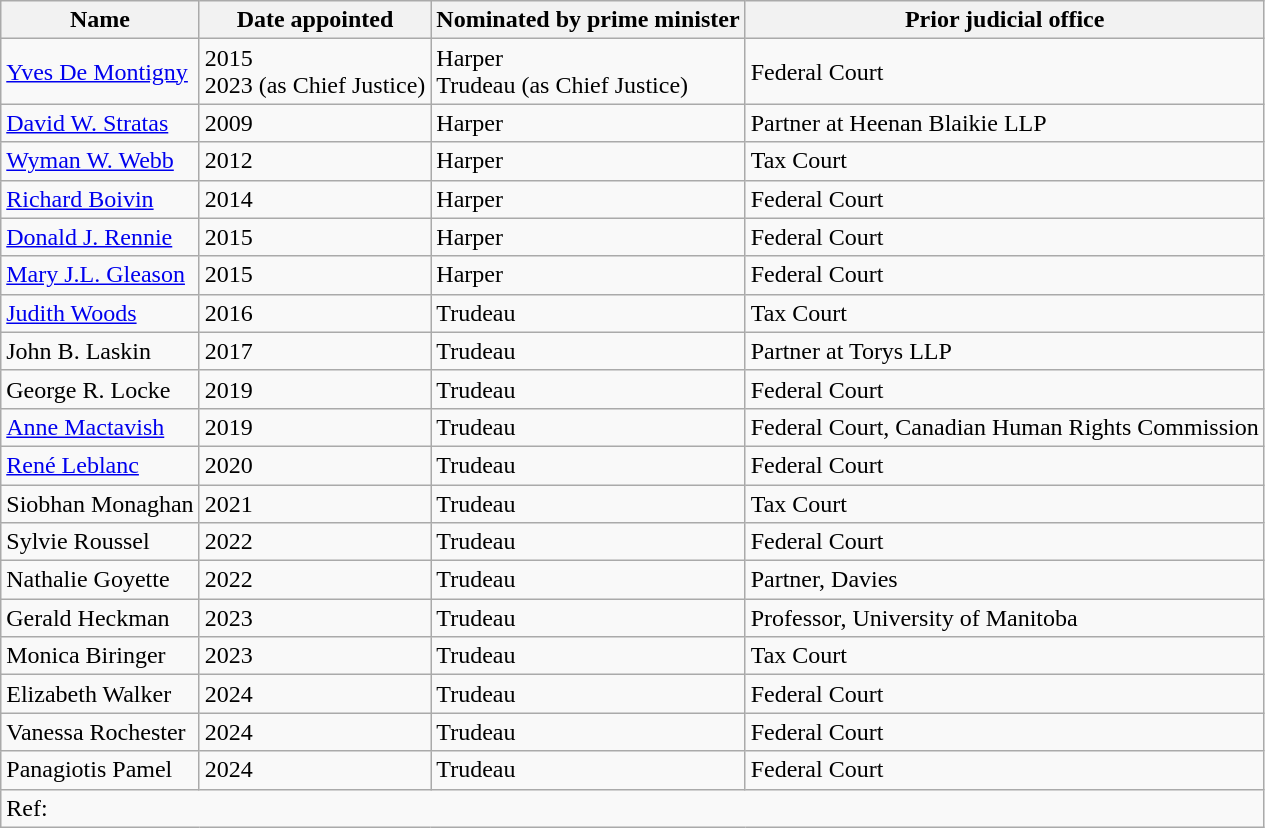<table class="wikitable sortable">
<tr>
<th>Name</th>
<th>Date appointed</th>
<th>Nominated by prime minister</th>
<th>Prior judicial office</th>
</tr>
<tr>
<td><a href='#'>Yves De Montigny</a></td>
<td>2015  <br> 2023 (as Chief Justice)</td>
<td>Harper <br> Trudeau (as Chief Justice)</td>
<td>Federal Court</td>
</tr>
<tr>
<td><a href='#'>David W. Stratas</a></td>
<td>2009</td>
<td>Harper</td>
<td>Partner at Heenan Blaikie LLP</td>
</tr>
<tr>
<td><a href='#'>Wyman W. Webb</a></td>
<td>2012</td>
<td>Harper</td>
<td>Tax Court</td>
</tr>
<tr>
<td><a href='#'>Richard Boivin</a></td>
<td>2014</td>
<td>Harper</td>
<td>Federal Court</td>
</tr>
<tr>
<td><a href='#'>Donald J. Rennie</a></td>
<td>2015</td>
<td>Harper</td>
<td>Federal Court</td>
</tr>
<tr>
<td><a href='#'>Mary J.L. Gleason</a></td>
<td>2015</td>
<td>Harper</td>
<td>Federal Court</td>
</tr>
<tr>
<td><a href='#'>Judith Woods</a></td>
<td>2016</td>
<td>Trudeau</td>
<td>Tax Court</td>
</tr>
<tr>
<td>John B. Laskin</td>
<td>2017</td>
<td>Trudeau</td>
<td>Partner at Torys LLP</td>
</tr>
<tr>
<td>George R. Locke</td>
<td>2019</td>
<td>Trudeau</td>
<td>Federal Court</td>
</tr>
<tr>
<td><a href='#'>Anne Mactavish</a></td>
<td>2019</td>
<td>Trudeau</td>
<td>Federal Court, Canadian Human Rights Commission</td>
</tr>
<tr>
<td><a href='#'>René Leblanc</a></td>
<td>2020</td>
<td>Trudeau</td>
<td>Federal Court</td>
</tr>
<tr>
<td>Siobhan Monaghan</td>
<td>2021</td>
<td>Trudeau</td>
<td>Tax Court</td>
</tr>
<tr>
<td>Sylvie Roussel</td>
<td>2022</td>
<td>Trudeau</td>
<td>Federal Court</td>
</tr>
<tr>
<td>Nathalie Goyette</td>
<td>2022</td>
<td>Trudeau</td>
<td>Partner, Davies</td>
</tr>
<tr>
<td>Gerald Heckman</td>
<td>2023</td>
<td>Trudeau</td>
<td>Professor, University of Manitoba</td>
</tr>
<tr>
<td>Monica Biringer</td>
<td>2023</td>
<td>Trudeau</td>
<td>Tax Court</td>
</tr>
<tr>
<td>Elizabeth Walker</td>
<td>2024</td>
<td>Trudeau</td>
<td>Federal Court</td>
</tr>
<tr>
<td>Vanessa Rochester</td>
<td>2024</td>
<td>Trudeau</td>
<td>Federal Court</td>
</tr>
<tr>
<td>Panagiotis Pamel</td>
<td>2024</td>
<td>Trudeau</td>
<td>Federal Court</td>
</tr>
<tr>
<td colspan=4>Ref: </td>
</tr>
</table>
